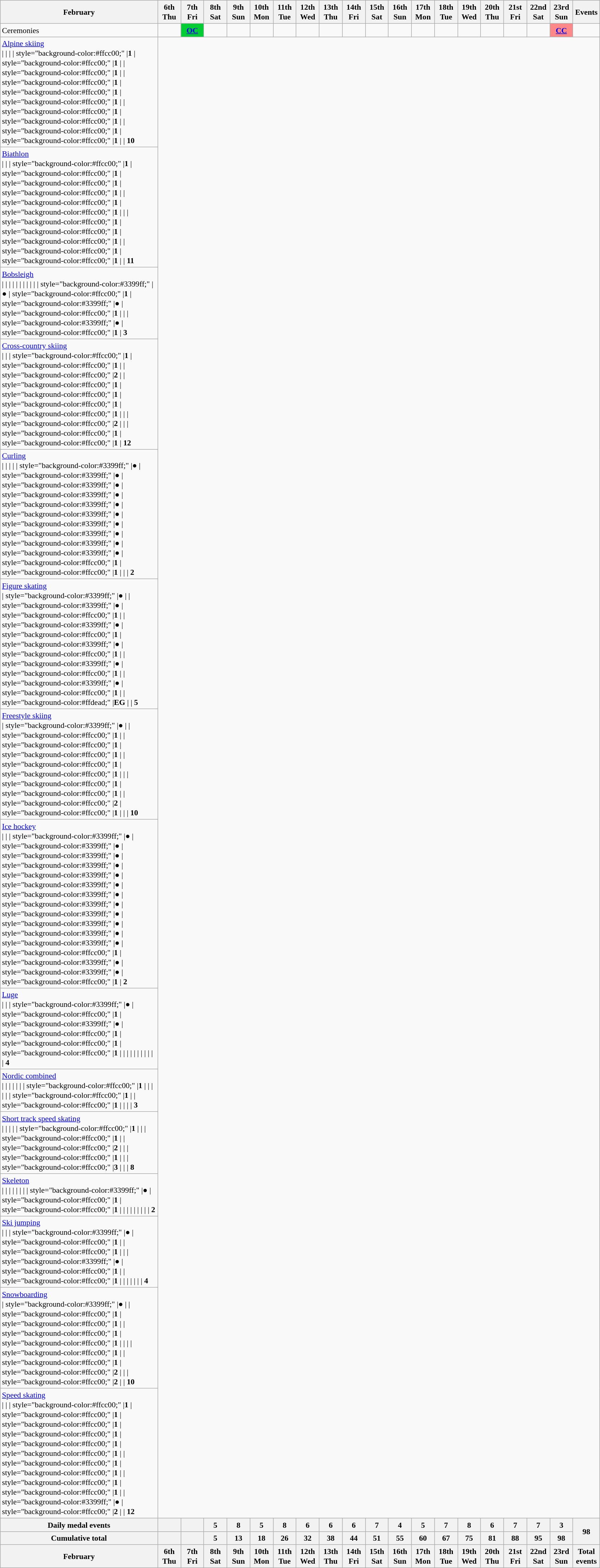<table class="wikitable" style="margin:0.9em auto; font-size:90%; line-height:1.25em; width:88%;">
<tr>
<th colspan=2>February</th>
<th style="width:2.5em">6th<br>Thu</th>
<th style="width:2.5em">7th<br>Fri</th>
<th style="width:2.5em">8th<br>Sat</th>
<th style="width:2.5em">9th<br>Sun</th>
<th style="width:2.5em">10th<br>Mon</th>
<th style="width:2.5em">11th<br>Tue</th>
<th style="width:2.5em">12th<br>Wed</th>
<th style="width:2.5em">13th<br>Thu</th>
<th style="width:2.5em">14th<br>Fri</th>
<th style="width:2.5em">15th<br>Sat</th>
<th style="width:2.5em">16th<br>Sun</th>
<th style="width:2.5em">17th<br>Mon</th>
<th style="width:2.5em">18th<br>Tue</th>
<th style="width:2.5em">19th<br>Wed</th>
<th style="width:2.5em">20th<br>Thu</th>
<th style="width:2.5em">21st<br>Fri</th>
<th style="width:2.5em">22nd<br>Sat</th>
<th style="width:2.5em">23rd<br>Sun</th>
<th>Events</th>
</tr>
<tr>
<td colspan=2> Ceremonies</td>
<td></td>
<td style="background-color:#00cc33;text-align:center;"><strong><a href='#'>OC</a></strong></td>
<td></td>
<td></td>
<td></td>
<td></td>
<td></td>
<td></td>
<td></td>
<td></td>
<td></td>
<td></td>
<td></td>
<td></td>
<td></td>
<td></td>
<td></td>
<td style="background-color:#FF8888;text-align:center;"><strong><a href='#'>CC</a></strong></td>
<td></td>
</tr>
<tr style="text-align:center;">
<td colspan=2 style="text-align:left;"> <a href='#'>Alpine skiing</a><br>| 
| 
| 
| style="background-color:#ffcc00;" |<strong>1</strong>
| style="background-color:#ffcc00;" |<strong>1</strong>
| 
| style="background-color:#ffcc00;" |<strong>1</strong>
|
| style="background-color:#ffcc00;" |<strong>1</strong>
| style="background-color:#ffcc00;" |<strong>1</strong>
| style="background-color:#ffcc00;" |<strong>1</strong>
|  
| style="background-color:#ffcc00;" |<strong>1</strong>
| style="background-color:#ffcc00;" |<strong>1</strong>
| 
| style="background-color:#ffcc00;" |<strong>1</strong>
| style="background-color:#ffcc00;" |<strong>1</strong>
| 
| <strong>10</strong></td>
</tr>
<tr style="text-align:center;">
<td colspan=2 style="text-align:left;"> <a href='#'>Biathlon</a><br>| 
| 
| style="background-color:#ffcc00;" |<strong>1</strong>
| style="background-color:#ffcc00;" |<strong>1</strong>
| style="background-color:#ffcc00;" |<strong>1</strong>
| style="background-color:#ffcc00;" |<strong>1</strong>
| 
| style="background-color:#ffcc00;" |<strong>1</strong>
| style="background-color:#ffcc00;" |<strong>1</strong>
| 
| 
| style="background-color:#ffcc00;" |<strong>1</strong>
| style="background-color:#ffcc00;" |<strong>1</strong>
| style="background-color:#ffcc00;" |<strong>1</strong>
| 
| style="background-color:#ffcc00;" |<strong>1</strong>
| style="background-color:#ffcc00;" |<strong>1</strong>
| 
| <strong>11</strong></td>
</tr>
<tr style="text-align:center;">
<td colspan=2 style="text-align:left;"> <a href='#'>Bobsleigh</a><br>| 
| 
| 
| 
|
|
| 
| 
| 
| 
| style="background-color:#3399ff;" |●
| style="background-color:#ffcc00;" |<strong>1</strong>
| style="background-color:#3399ff;" |●
| style="background-color:#ffcc00;" |<strong>1</strong>
| 
| 
| style="background-color:#3399ff;" |●
| style="background-color:#ffcc00;" |<strong>1</strong>
| <strong>3</strong></td>
</tr>
<tr style="text-align:center;">
<td colspan=2 style="text-align:left;"> <a href='#'>Cross-country skiing</a><br>| 
| 
| style="background-color:#ffcc00;" |<strong>1</strong>
| style="background-color:#ffcc00;" |<strong>1</strong>
| 
| style="background-color:#ffcc00;" |<strong>2</strong>
| 
| style="background-color:#ffcc00;" |<strong>1</strong>
| style="background-color:#ffcc00;" |<strong>1</strong>
| style="background-color:#ffcc00;" |<strong>1</strong>
| style="background-color:#ffcc00;" |<strong>1</strong>
|
| 
| style="background-color:#ffcc00;" |<strong>2</strong>
| 
| 
| style="background-color:#ffcc00;" |<strong>1</strong>
| style="background-color:#ffcc00;" |<strong>1</strong>
| <strong>12</strong></td>
</tr>
<tr style="text-align:center;">
<td colspan=2 style="text-align:left;"> <a href='#'>Curling</a><br>| 
| 
| 
| 
| style="background-color:#3399ff;" |●
| style="background-color:#3399ff;" |●
| style="background-color:#3399ff;" |● 
| style="background-color:#3399ff;" |● 
| style="background-color:#3399ff;" |●
| style="background-color:#3399ff;" |●
| style="background-color:#3399ff;" |●
| style="background-color:#3399ff;" |●
| style="background-color:#3399ff;" |●
| style="background-color:#3399ff;" |●
| style="background-color:#ffcc00;" |<strong>1</strong>
| style="background-color:#ffcc00;" |<strong>1 </strong>
| 
| 
| <strong>2</strong></td>
</tr>
<tr style="text-align:center;">
<td colspan=2 style="text-align:left;"> <a href='#'>Figure skating</a><br>| style="background-color:#3399ff;" |● 
| 
| style="background-color:#3399ff;" |●
| style="background-color:#ffcc00;" |<strong>1</strong>
| 
| style="background-color:#3399ff;" |●
| style="background-color:#ffcc00;" |<strong>1</strong>
| style="background-color:#3399ff;" |●
| style="background-color:#ffcc00;" |<strong>1</strong>
| 
| style="background-color:#3399ff;" |●
| style="background-color:#ffcc00;" |<strong>1</strong>
| 
| style="background-color:#3399ff;" |●
| style="background-color:#ffcc00;" |<strong>1</strong> 
| 
| style="background-color:#ffdead;" |<strong>EG</strong>
| 
| <strong>5</strong></td>
</tr>
<tr style="text-align:center;">
<td colspan=2 style="text-align:left;"> <a href='#'>Freestyle skiing</a><br>| style="background-color:#3399ff;" |● 
| 
| style="background-color:#ffcc00;" |<strong>1</strong>
| 
| style="background-color:#ffcc00;" |<strong>1</strong>
| style="background-color:#ffcc00;" |<strong>1</strong>
|  
| style="background-color:#ffcc00;" |<strong>1</strong>
| style="background-color:#ffcc00;" |<strong>1</strong>
| 
| 
| style="background-color:#ffcc00;" |<strong>1</strong>
| style="background-color:#ffcc00;" |<strong>1</strong>
|  
| style="background-color:#ffcc00;" |<strong>2</strong>
| style="background-color:#ffcc00;" |<strong>1</strong>
| 
| 
| <strong>10</strong></td>
</tr>
<tr style="text-align:center;">
<td colspan=2 style="text-align:left;"> <a href='#'>Ice hockey</a><br>| 
| 
| style="background-color:#3399ff;" |● 
| style="background-color:#3399ff;" |●
| style="background-color:#3399ff;" |●
| style="background-color:#3399ff;" |●
| style="background-color:#3399ff;" |●
| style="background-color:#3399ff;" |●
| style="background-color:#3399ff;" |●
| style="background-color:#3399ff;" |●
| style="background-color:#3399ff;" |●
| style="background-color:#3399ff;" |●
| style="background-color:#3399ff;" |●
| style="background-color:#3399ff;" |●
| style="background-color:#ffcc00;" |<strong>1</strong>
| style="background-color:#3399ff;" |●
| style="background-color:#3399ff;" |●
| style="background-color:#ffcc00;" |<strong>1</strong>
| <strong>2</strong></td>
</tr>
<tr style="text-align:center;">
<td colspan=2 style="text-align:left;"> <a href='#'>Luge</a><br>| 
| 
| style="background-color:#3399ff;" |●
| style="background-color:#ffcc00;" |<strong>1</strong>
| style="background-color:#3399ff;" |●
| style="background-color:#ffcc00;" |<strong>1</strong>
| style="background-color:#ffcc00;" |<strong>1</strong>
| style="background-color:#ffcc00;" |<strong>1</strong>
| 
| 
| 
|
| 
| 
| 
|
| 
|
| <strong>4</strong></td>
</tr>
<tr style="text-align:center;">
<td colspan=2 style="text-align:left;"> <a href='#'>Nordic combined</a><br>| 
| 
| 
| 
| 
| 
| style="background-color:#ffcc00;" |<strong>1</strong>
| 
| 
| 
| 
| 
| style="background-color:#ffcc00;" |<strong>1</strong>
| 
| style="background-color:#ffcc00;" |<strong>1</strong>
|
| 
|
| <strong>3</strong></td>
</tr>
<tr style="text-align:center;">
<td colspan=2 style="text-align:left;"> <a href='#'>Short track speed skating</a><br>| 
| 
| 
| 
| style="background-color:#ffcc00;" |<strong>1</strong>
| 
| 
| style="background-color:#ffcc00;" |<strong>1</strong>
| 
| style="background-color:#ffcc00;" |<strong>2</strong>
| 
|
| style="background-color:#ffcc00;" |<strong>1</strong>
| 
| 
| style="background-color:#ffcc00;" |<strong>3</strong>
| 
|
| <strong>8</strong></td>
</tr>
<tr style="text-align:center;">
<td colspan=2 style="text-align:left;"> <a href='#'>Skeleton</a><br>| 
| 
| 
| 
| 
| 
| 
| style="background-color:#3399ff;" |●
| style="background-color:#ffcc00;" |<strong>1</strong>
| style="background-color:#ffcc00;" |<strong>1</strong>
| 
|
| 
| 
| 
|
|  
|
| <strong>2</strong></td>
</tr>
<tr style="text-align:center;">
<td colspan=2 style="text-align:left;"> <a href='#'>Ski jumping</a><br>| 
| 
| style="background-color:#3399ff;" |● 
| style="background-color:#ffcc00;" |<strong>1</strong>
| 
| style="background-color:#ffcc00;" |<strong>1</strong>
| 
|
| style="background-color:#3399ff;" |● 
| style="background-color:#ffcc00;" |<strong>1</strong>
| 
| style="background-color:#ffcc00;" |<strong>1</strong>
| 
| 
| 
|
|  
|
| <strong>4</strong></td>
</tr>
<tr style="text-align:center;">
<td colspan=2 style="text-align:left;"> <a href='#'>Snowboarding</a><br>| style="background-color:#3399ff;" |● 
| 
| style="background-color:#ffcc00;" |<strong>1</strong>
| style="background-color:#ffcc00;" |<strong>1</strong>
| 
| style="background-color:#ffcc00;" |<strong>1</strong>
| style="background-color:#ffcc00;" |<strong>1</strong>
| 
| 
| 
| style="background-color:#ffcc00;" |<strong>1</strong>
| 
| style="background-color:#ffcc00;" |<strong>1</strong>
| style="background-color:#ffcc00;" |<strong>2</strong>
| 
|
| style="background-color:#ffcc00;" |<strong>2</strong>
|
| <strong>10</strong></td>
</tr>
<tr style="text-align:center;">
<td colspan=2 style="text-align:left;"> <a href='#'>Speed skating</a><br>| 
| 
| style="background-color:#ffcc00;" |<strong>1</strong>
| style="background-color:#ffcc00;" |<strong>1</strong>
| style="background-color:#ffcc00;" |<strong>1</strong>
| style="background-color:#ffcc00;" |<strong>1</strong>
| style="background-color:#ffcc00;" |<strong>1</strong>
| style="background-color:#ffcc00;" |<strong>1</strong>
| 
| style="background-color:#ffcc00;" |<strong>1</strong>
| style="background-color:#ffcc00;" |<strong>1</strong>
| 
| style="background-color:#ffcc00;" |<strong>1</strong>
| style="background-color:#ffcc00;" |<strong>1</strong>
| 
| style="background-color:#3399ff;" |●
| style="background-color:#ffcc00;" |<strong>2</strong>
|
| <strong>12</strong></td>
</tr>
<tr>
<th colspan=2>Daily medal events</th>
<th></th>
<th></th>
<th>5</th>
<th>8</th>
<th>5</th>
<th>8</th>
<th>6</th>
<th>6</th>
<th>6</th>
<th>7</th>
<th>4</th>
<th>5</th>
<th>7</th>
<th>8</th>
<th>6</th>
<th>7</th>
<th>7</th>
<th>3</th>
<th 3 rowspan=2>98</th>
</tr>
<tr>
<th colspan=2>Cumulative total</th>
<th></th>
<th></th>
<th>5</th>
<th>13</th>
<th>18</th>
<th>26</th>
<th>32</th>
<th>38</th>
<th>44</th>
<th>51</th>
<th>55</th>
<th>60</th>
<th>67</th>
<th>75</th>
<th>81</th>
<th>88</th>
<th>95</th>
<th>98</th>
</tr>
<tr>
<th colspan=2>February</th>
<th style="width:2.5em">6th<br>Thu</th>
<th style="width:2.5em">7th<br>Fri</th>
<th style="width:2.5em">8th<br>Sat</th>
<th style="width:2.5em">9th<br>Sun</th>
<th style="width:2.5em">10th<br>Mon</th>
<th style="width:2.5em">11th<br>Tue</th>
<th style="width:2.5em">12th<br>Wed</th>
<th style="width:2.5em">13th<br>Thu</th>
<th style="width:2.5em">14th<br>Fri</th>
<th style="width:2.5em">15th<br>Sat</th>
<th style="width:2.5em">16th<br>Sun</th>
<th style="width:2.5em">17th<br>Mon</th>
<th style="width:2.5em">18th<br>Tue</th>
<th style="width:2.5em">19th<br>Wed</th>
<th style="width:2.5em">20th<br>Thu</th>
<th style="width:2.5em">21st<br>Fri</th>
<th style="width:2.5em">22nd<br>Sat</th>
<th style="width:2.5em">23rd<br>Sun</th>
<th>Total events</th>
</tr>
</table>
